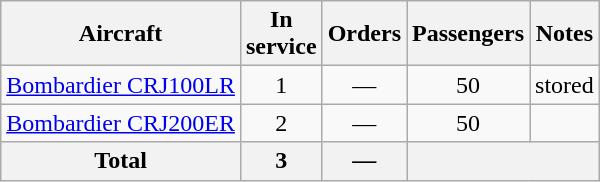<table class="wikitable" style="margin:0.5em auto; text-align:center">
<tr>
<th>Aircraft</th>
<th>In <br> service</th>
<th>Orders</th>
<th>Passengers</th>
<th>Notes</th>
</tr>
<tr>
<td><a href='#'>Bombardier CRJ100LR</a></td>
<td>1</td>
<td>—</td>
<td>50</td>
<td>stored</td>
</tr>
<tr>
<td><a href='#'>Bombardier CRJ200ER</a></td>
<td>2</td>
<td>—</td>
<td>50</td>
<td></td>
</tr>
<tr>
<th>Total</th>
<th>3</th>
<th>—</th>
<th colspan=5></th>
</tr>
</table>
